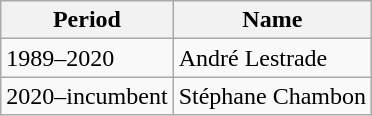<table class="wikitable">
<tr>
<th>Period</th>
<th>Name</th>
</tr>
<tr>
<td>1989–2020</td>
<td>André Lestrade</td>
</tr>
<tr>
<td>2020–incumbent</td>
<td>Stéphane Chambon</td>
</tr>
</table>
